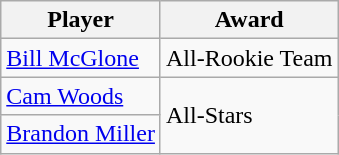<table class="wikitable">
<tr>
<th>Player</th>
<th>Award</th>
</tr>
<tr>
<td><a href='#'>Bill McGlone</a></td>
<td>All-Rookie Team</td>
</tr>
<tr>
<td><a href='#'>Cam Woods</a></td>
<td rowspan=2>All-Stars</td>
</tr>
<tr>
<td><a href='#'>Brandon Miller</a></td>
</tr>
</table>
